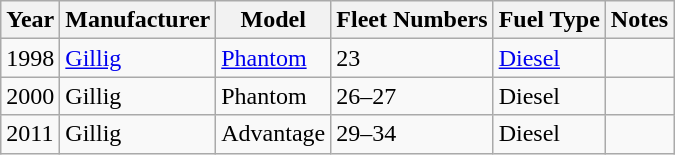<table class="wikitable sortable">
<tr>
<th>Year</th>
<th>Manufacturer</th>
<th>Model</th>
<th>Fleet Numbers</th>
<th>Fuel Type</th>
<th class="unsortable">Notes</th>
</tr>
<tr>
<td>1998</td>
<td><a href='#'>Gillig</a></td>
<td><a href='#'>Phantom</a></td>
<td>23</td>
<td><a href='#'>Diesel</a></td>
<td></td>
</tr>
<tr>
<td>2000</td>
<td>Gillig</td>
<td>Phantom</td>
<td>26–27</td>
<td>Diesel</td>
<td></td>
</tr>
<tr>
<td>2011</td>
<td>Gillig</td>
<td>Advantage</td>
<td>29–34</td>
<td>Diesel</td>
<td></td>
</tr>
</table>
